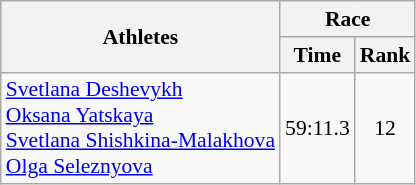<table class="wikitable" style="font-size:90%">
<tr>
<th rowspan=2>Athletes</th>
<th colspan=2>Race</th>
</tr>
<tr>
<th>Time</th>
<th>Rank</th>
</tr>
<tr>
<td><a href='#'>Svetlana Deshevykh</a><br><a href='#'>Oksana Yatskaya</a><br><a href='#'>Svetlana Shishkina-Malakhova</a><br><a href='#'>Olga Seleznyova</a></td>
<td align=center>59:11.3</td>
<td align=center>12</td>
</tr>
</table>
